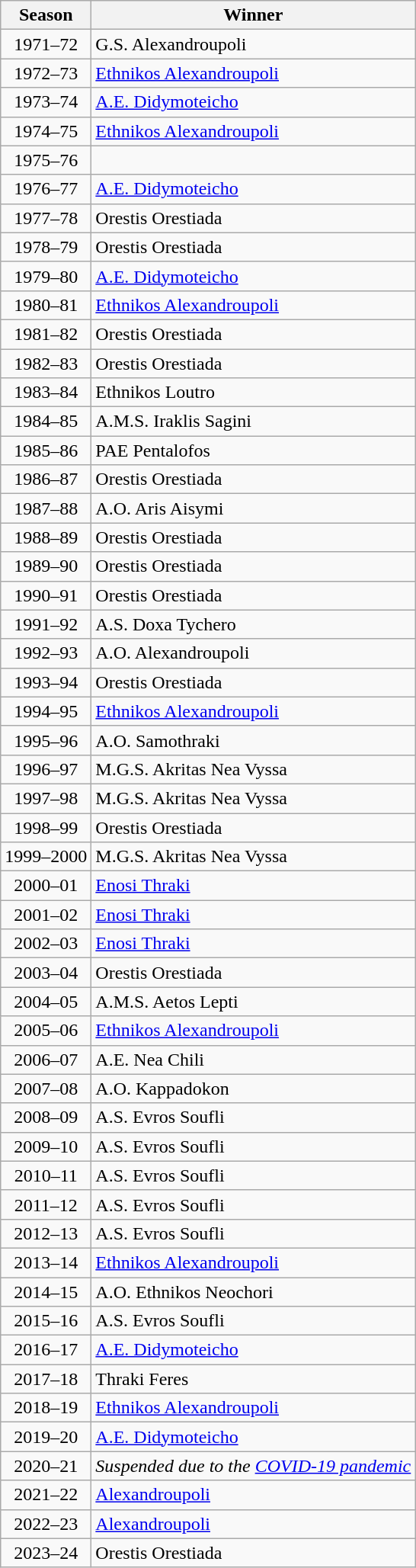<table class="wikitable" style="text-align:left;margin-left:1em;">
<tr>
<th>Season</th>
<th>Winner</th>
</tr>
<tr>
<td align="center">1971–72</td>
<td>G.S. Alexandroupoli</td>
</tr>
<tr>
<td align="center">1972–73</td>
<td><a href='#'>Ethnikos Alexandroupoli</a></td>
</tr>
<tr>
<td align="center">1973–74</td>
<td><a href='#'>A.E. Didymoteicho</a></td>
</tr>
<tr>
<td align="center">1974–75</td>
<td><a href='#'>Ethnikos Alexandroupoli</a></td>
</tr>
<tr>
<td align="center">1975–76</td>
<td></td>
</tr>
<tr>
<td align="center">1976–77</td>
<td><a href='#'>A.E. Didymoteicho</a></td>
</tr>
<tr>
<td align="center">1977–78</td>
<td>Orestis Orestiada</td>
</tr>
<tr>
<td align="center">1978–79</td>
<td>Orestis Orestiada</td>
</tr>
<tr>
<td align="center">1979–80</td>
<td><a href='#'>A.E. Didymoteicho</a></td>
</tr>
<tr>
<td align="center">1980–81</td>
<td><a href='#'>Ethnikos Alexandroupoli</a></td>
</tr>
<tr>
<td align="center">1981–82</td>
<td>Orestis Orestiada</td>
</tr>
<tr>
<td align="center">1982–83</td>
<td>Orestis Orestiada</td>
</tr>
<tr>
<td align="center">1983–84</td>
<td>Ethnikos Loutro</td>
</tr>
<tr>
<td align="center">1984–85</td>
<td>A.M.S. Iraklis Sagini</td>
</tr>
<tr>
<td align="center">1985–86</td>
<td>PAE Pentalofos</td>
</tr>
<tr>
<td align="center">1986–87</td>
<td>Orestis Orestiada</td>
</tr>
<tr>
<td align="center">1987–88</td>
<td>A.O. Aris Aisymi</td>
</tr>
<tr>
<td align="center">1988–89</td>
<td>Orestis Orestiada</td>
</tr>
<tr>
<td align="center">1989–90</td>
<td>Orestis Orestiada</td>
</tr>
<tr>
<td align="center">1990–91</td>
<td>Orestis Orestiada</td>
</tr>
<tr>
<td align="center">1991–92</td>
<td>A.S. Doxa Tychero</td>
</tr>
<tr>
<td align="center">1992–93</td>
<td>A.O. Alexandroupoli</td>
</tr>
<tr>
<td align="center">1993–94</td>
<td>Orestis Orestiada</td>
</tr>
<tr>
<td align="center">1994–95</td>
<td><a href='#'>Ethnikos Alexandroupoli</a></td>
</tr>
<tr>
<td align="center">1995–96</td>
<td>A.O. Samothraki</td>
</tr>
<tr>
<td align="center">1996–97</td>
<td>M.G.S. Akritas Nea Vyssa</td>
</tr>
<tr>
<td align="center">1997–98</td>
<td>M.G.S. Akritas Nea Vyssa</td>
</tr>
<tr>
<td align="center">1998–99</td>
<td>Orestis Orestiada</td>
</tr>
<tr>
<td align="center">1999–2000</td>
<td>M.G.S. Akritas Nea Vyssa</td>
</tr>
<tr>
<td align="center">2000–01</td>
<td><a href='#'>Enosi Thraki</a></td>
</tr>
<tr>
<td align="center">2001–02</td>
<td><a href='#'>Enosi Thraki</a></td>
</tr>
<tr>
<td align="center">2002–03</td>
<td><a href='#'>Enosi Thraki</a></td>
</tr>
<tr>
<td align="center">2003–04</td>
<td>Orestis Orestiada</td>
</tr>
<tr>
<td align="center">2004–05</td>
<td>A.M.S. Aetos Lepti</td>
</tr>
<tr>
<td align="center">2005–06</td>
<td><a href='#'>Ethnikos Alexandroupoli</a></td>
</tr>
<tr>
<td align="center">2006–07</td>
<td>A.E. Nea Chili</td>
</tr>
<tr>
<td align="center">2007–08</td>
<td>A.O. Kappadokon</td>
</tr>
<tr>
<td align="center">2008–09</td>
<td>A.S. Evros Soufli</td>
</tr>
<tr>
<td align="center">2009–10</td>
<td>A.S. Evros Soufli</td>
</tr>
<tr>
<td align="center">2010–11</td>
<td>A.S. Evros Soufli</td>
</tr>
<tr>
<td align="center">2011–12</td>
<td>A.S. Evros Soufli</td>
</tr>
<tr>
<td align="center">2012–13</td>
<td>A.S. Evros Soufli</td>
</tr>
<tr>
<td align="center">2013–14</td>
<td><a href='#'>Ethnikos Alexandroupoli</a></td>
</tr>
<tr>
<td align="center">2014–15</td>
<td>A.O. Ethnikos Neochori</td>
</tr>
<tr>
<td align="center">2015–16</td>
<td>A.S. Evros Soufli</td>
</tr>
<tr>
<td align="center">2016–17</td>
<td><a href='#'>A.E. Didymoteicho</a></td>
</tr>
<tr>
<td align="center">2017–18</td>
<td>Thraki Feres</td>
</tr>
<tr>
<td align="center">2018–19</td>
<td><a href='#'>Ethnikos Alexandroupoli</a></td>
</tr>
<tr>
<td align="center">2019–20</td>
<td><a href='#'>A.E. Didymoteicho</a></td>
</tr>
<tr>
<td align="center">2020–21</td>
<td><em>Suspended due to the <a href='#'>COVID-19 pandemic</a></em></td>
</tr>
<tr>
<td align="center">2021–22</td>
<td><a href='#'>Alexandroupoli</a></td>
</tr>
<tr>
<td align="center">2022–23</td>
<td><a href='#'>Alexandroupoli</a></td>
</tr>
<tr>
<td align="center">2023–24</td>
<td>Orestis Orestiada</td>
</tr>
</table>
